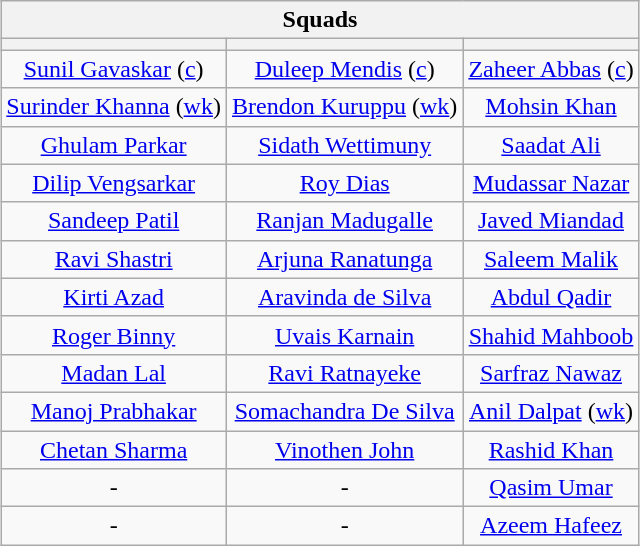<table class="wikitable" style="text-align:center; width:auto; margin:auto">
<tr>
<th colspan=4>Squads</th>
</tr>
<tr>
<th></th>
<th></th>
<th></th>
</tr>
<tr>
<td><a href='#'>Sunil Gavaskar</a> (<a href='#'>c</a>)</td>
<td><a href='#'>Duleep Mendis</a> (<a href='#'>c</a>)</td>
<td><a href='#'>Zaheer Abbas</a> (<a href='#'>c</a>)</td>
</tr>
<tr>
<td><a href='#'>Surinder Khanna</a> (<a href='#'>wk</a>)</td>
<td><a href='#'>Brendon Kuruppu</a> (<a href='#'>wk</a>)</td>
<td><a href='#'>Mohsin Khan</a></td>
</tr>
<tr>
<td><a href='#'>Ghulam Parkar</a></td>
<td><a href='#'>Sidath Wettimuny</a></td>
<td><a href='#'>Saadat Ali</a></td>
</tr>
<tr>
<td><a href='#'>Dilip Vengsarkar</a></td>
<td><a href='#'>Roy Dias</a></td>
<td><a href='#'>Mudassar Nazar</a></td>
</tr>
<tr>
<td><a href='#'>Sandeep Patil</a></td>
<td><a href='#'>Ranjan Madugalle</a></td>
<td><a href='#'>Javed Miandad</a></td>
</tr>
<tr>
<td><a href='#'>Ravi Shastri</a></td>
<td><a href='#'>Arjuna Ranatunga</a></td>
<td><a href='#'>Saleem Malik</a></td>
</tr>
<tr>
<td><a href='#'>Kirti Azad</a></td>
<td><a href='#'>Aravinda de Silva</a></td>
<td><a href='#'>Abdul Qadir</a></td>
</tr>
<tr>
<td><a href='#'>Roger Binny</a></td>
<td><a href='#'>Uvais Karnain</a></td>
<td><a href='#'>Shahid Mahboob</a></td>
</tr>
<tr>
<td><a href='#'>Madan Lal</a></td>
<td><a href='#'>Ravi Ratnayeke</a></td>
<td><a href='#'>Sarfraz Nawaz</a></td>
</tr>
<tr>
<td><a href='#'>Manoj Prabhakar</a></td>
<td><a href='#'>Somachandra De Silva</a></td>
<td><a href='#'>Anil Dalpat</a> (<a href='#'>wk</a>)</td>
</tr>
<tr>
<td><a href='#'>Chetan Sharma</a></td>
<td><a href='#'>Vinothen John</a></td>
<td><a href='#'>Rashid Khan</a></td>
</tr>
<tr>
<td>-</td>
<td>-</td>
<td><a href='#'>Qasim Umar</a></td>
</tr>
<tr>
<td>-</td>
<td>-</td>
<td><a href='#'>Azeem Hafeez</a></td>
</tr>
</table>
